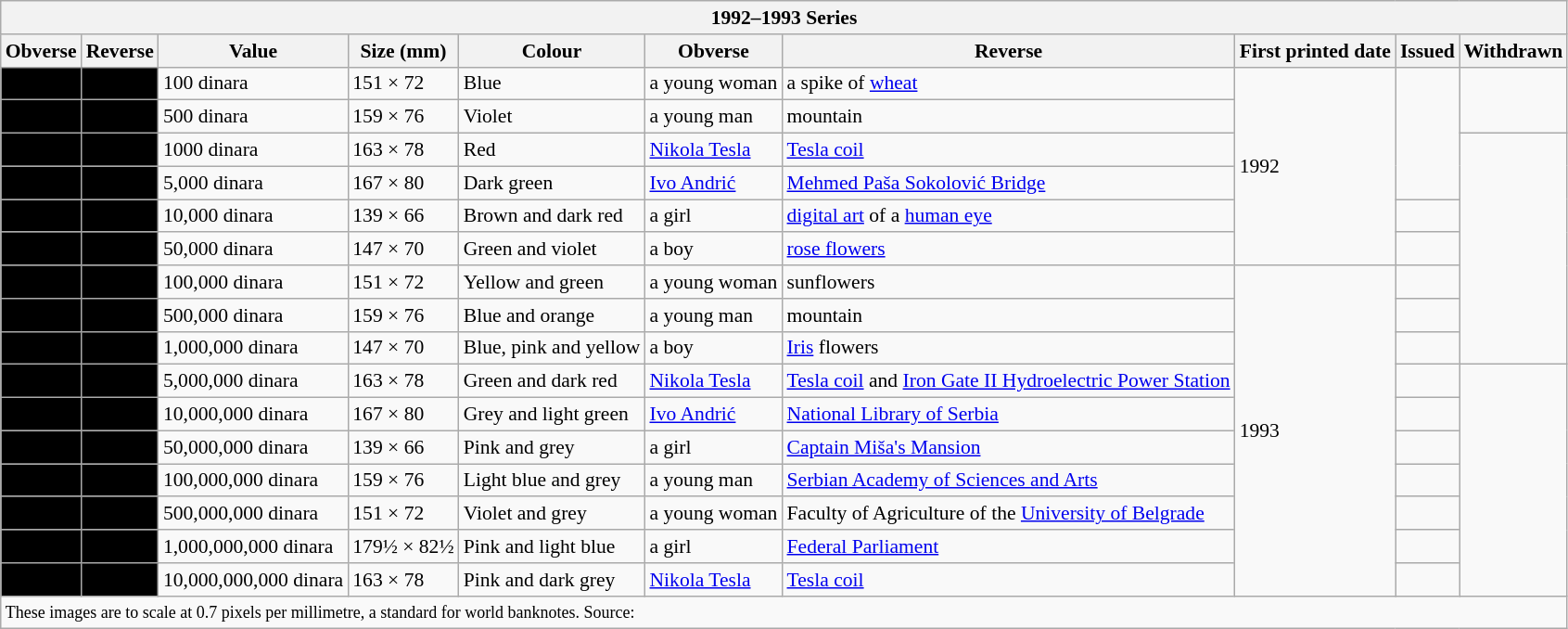<table class="wikitable" style="font-size: 90%">
<tr>
<th colspan="10">1992–1993 Series</th>
</tr>
<tr>
<th>Obverse</th>
<th>Reverse</th>
<th>Value</th>
<th>Size (mm)</th>
<th>Colour</th>
<th>Obverse</th>
<th>Reverse</th>
<th>First printed date</th>
<th>Issued</th>
<th>Withdrawn</th>
</tr>
<tr>
<td align="center" bgcolor="#000000"></td>
<td align="center" bgcolor="#000000"></td>
<td>100 dinara</td>
<td>151 × 72</td>
<td>Blue</td>
<td>a young woman</td>
<td>a spike of <a href='#'>wheat</a></td>
<td rowspan=6>1992</td>
<td rowspan="4"></td>
<td rowspan="2"></td>
</tr>
<tr>
<td align="center" bgcolor="#000000"></td>
<td align="center" bgcolor="#000000"></td>
<td>500 dinara</td>
<td>159 × 76</td>
<td>Violet</td>
<td>a young man</td>
<td>mountain</td>
</tr>
<tr>
<td align="center" bgcolor="#000000"></td>
<td align="center" bgcolor="#000000"></td>
<td>1000 dinara</td>
<td>163 × 78</td>
<td>Red</td>
<td><a href='#'>Nikola Tesla</a></td>
<td><a href='#'>Tesla coil</a></td>
<td rowspan="7"></td>
</tr>
<tr>
<td align="center" bgcolor="#000000"></td>
<td align="center" bgcolor="#000000"></td>
<td>5,000 dinara</td>
<td>167 × 80</td>
<td>Dark green</td>
<td><a href='#'>Ivo Andrić</a></td>
<td><a href='#'>Mehmed Paša Sokolović Bridge</a></td>
</tr>
<tr>
<td align="center" bgcolor="#000000"></td>
<td align="center" bgcolor="#000000"></td>
<td>10,000 dinara</td>
<td>139 × 66</td>
<td>Brown and dark red</td>
<td>a girl</td>
<td><a href='#'>digital art</a> of a <a href='#'>human eye</a></td>
<td></td>
</tr>
<tr>
<td align="center" bgcolor="#000000"></td>
<td align="center" bgcolor="#000000"></td>
<td>50,000 dinara</td>
<td>147 × 70</td>
<td>Green and violet</td>
<td>a boy</td>
<td><a href='#'>rose flowers</a></td>
<td></td>
</tr>
<tr>
<td align="center" bgcolor="#000000"></td>
<td align="center" bgcolor="#000000"></td>
<td>100,000 dinara</td>
<td>151 × 72</td>
<td>Yellow and green</td>
<td>a young woman</td>
<td>sunflowers</td>
<td rowspan=10>1993</td>
<td></td>
</tr>
<tr>
<td align="center" bgcolor="#000000"></td>
<td align="center" bgcolor="#000000"></td>
<td>500,000 dinara</td>
<td>159 × 76</td>
<td>Blue and orange</td>
<td>a young man</td>
<td>mountain</td>
<td></td>
</tr>
<tr>
<td align="center" bgcolor="#000000"></td>
<td align="center" bgcolor="#000000"></td>
<td>1,000,000 dinara</td>
<td>147 × 70</td>
<td>Blue, pink and yellow</td>
<td>a boy</td>
<td><a href='#'>Iris</a> flowers</td>
<td></td>
</tr>
<tr>
<td align="center" bgcolor="#000000"></td>
<td align="center" bgcolor="#000000"></td>
<td>5,000,000 dinara</td>
<td>163 × 78</td>
<td>Green and dark red</td>
<td><a href='#'>Nikola Tesla</a></td>
<td><a href='#'>Tesla coil</a> and <a href='#'>Iron Gate II Hydroelectric Power Station</a></td>
<td></td>
<td rowspan="7"></td>
</tr>
<tr>
<td align="center" bgcolor="#000000"></td>
<td align="center" bgcolor="#000000"></td>
<td>10,000,000 dinara</td>
<td>167 × 80</td>
<td>Grey and light green</td>
<td><a href='#'>Ivo Andrić</a></td>
<td><a href='#'>National Library of Serbia</a></td>
<td></td>
</tr>
<tr>
<td align="center" bgcolor="#000000"></td>
<td align="center" bgcolor="#000000"></td>
<td>50,000,000 dinara</td>
<td>139 × 66</td>
<td>Pink and grey</td>
<td>a girl</td>
<td><a href='#'>Captain Miša's Mansion</a></td>
<td></td>
</tr>
<tr>
<td align="center" bgcolor="#000000"></td>
<td align="center" bgcolor="#000000"></td>
<td>100,000,000 dinara</td>
<td>159 × 76</td>
<td>Light blue and grey</td>
<td>a young man</td>
<td><a href='#'>Serbian Academy of Sciences and Arts</a></td>
<td></td>
</tr>
<tr>
<td align="center" bgcolor="#000000"></td>
<td align="center" bgcolor="#000000"></td>
<td>500,000,000 dinara</td>
<td>151 × 72</td>
<td>Violet and grey</td>
<td>a young woman</td>
<td>Faculty of Agriculture of the <a href='#'>University of Belgrade</a></td>
<td></td>
</tr>
<tr>
<td align="center" bgcolor="#000000"></td>
<td align="center" bgcolor="#000000"></td>
<td>1,000,000,000 dinara</td>
<td>179½ × 82½</td>
<td>Pink and light blue</td>
<td>a girl</td>
<td><a href='#'>Federal Parliament</a></td>
<td></td>
</tr>
<tr>
<td align="center" bgcolor="#000000"></td>
<td align="center" bgcolor="#000000"></td>
<td>10,000,000,000 dinara</td>
<td>163 × 78</td>
<td>Pink and dark grey</td>
<td><a href='#'>Nikola Tesla</a></td>
<td><a href='#'>Tesla coil</a></td>
<td></td>
</tr>
<tr>
<td colspan="10"><small>These images are to scale at 0.7 pixels per millimetre, a standard for world banknotes. Source:</small></td>
</tr>
</table>
